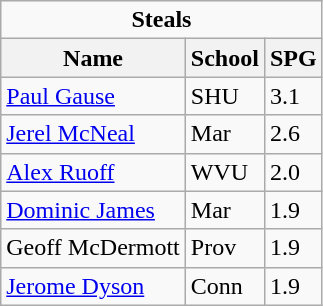<table class="wikitable">
<tr>
<td colspan=3 style="text-align:center;"><strong>Steals</strong></td>
</tr>
<tr>
<th>Name</th>
<th>School</th>
<th>SPG</th>
</tr>
<tr>
<td><a href='#'>Paul Gause</a></td>
<td>SHU</td>
<td>3.1</td>
</tr>
<tr>
<td><a href='#'>Jerel McNeal</a></td>
<td>Mar</td>
<td>2.6</td>
</tr>
<tr>
<td><a href='#'>Alex Ruoff</a></td>
<td>WVU</td>
<td>2.0</td>
</tr>
<tr>
<td><a href='#'>Dominic James</a></td>
<td>Mar</td>
<td>1.9</td>
</tr>
<tr>
<td>Geoff McDermott</td>
<td>Prov</td>
<td>1.9</td>
</tr>
<tr>
<td><a href='#'>Jerome Dyson</a></td>
<td>Conn</td>
<td>1.9</td>
</tr>
</table>
